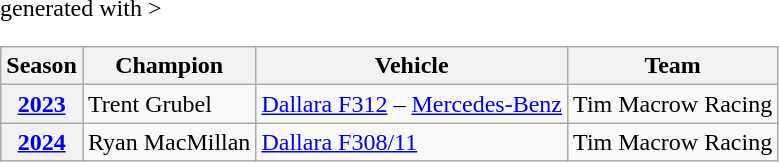<table class="wikitable" <hiddentext > generated with >
<tr style="font-weight:bold">
<th>Season</th>
<th>Champion</th>
<th>Vehicle</th>
<th>Team</th>
</tr>
<tr>
<th><a href='#'>2023</a></th>
<td> Trent Grubel</td>
<td><a href='#'>Dallara F312</a> – <a href='#'>Mercedes-Benz</a></td>
<td>Tim Macrow Racing</td>
</tr>
<tr>
<th><a href='#'>2024</a></th>
<td> Ryan MacMillan</td>
<td><a href='#'>Dallara F308/11</a></td>
<td>Tim Macrow Racing</td>
</tr>
</table>
